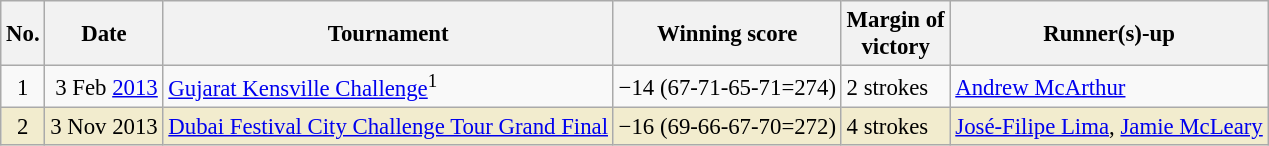<table class="wikitable" style="font-size:95%;">
<tr>
<th>No.</th>
<th>Date</th>
<th>Tournament</th>
<th>Winning score</th>
<th>Margin of<br>victory</th>
<th>Runner(s)-up</th>
</tr>
<tr>
<td align=center>1</td>
<td align=right>3 Feb <a href='#'>2013</a></td>
<td><a href='#'>Gujarat Kensville Challenge</a><sup>1</sup></td>
<td>−14 (67-71-65-71=274)</td>
<td>2 strokes</td>
<td> <a href='#'>Andrew McArthur</a></td>
</tr>
<tr style="background:#f2ecce;">
<td align=center>2</td>
<td align=right>3 Nov 2013</td>
<td><a href='#'>Dubai Festival City Challenge Tour Grand Final</a></td>
<td>−16 (69-66-67-70=272)</td>
<td>4 strokes</td>
<td> <a href='#'>José-Filipe Lima</a>,  <a href='#'>Jamie McLeary</a></td>
</tr>
</table>
